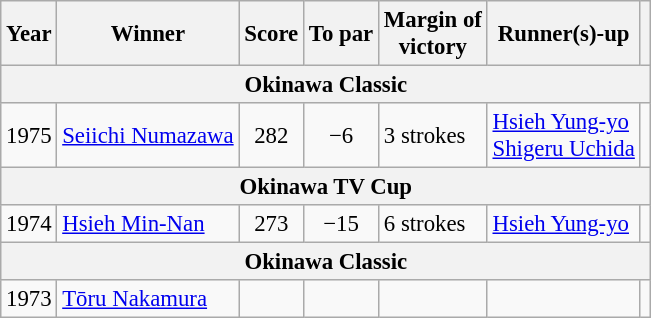<table class=wikitable style="font-size:95%">
<tr>
<th>Year</th>
<th>Winner</th>
<th>Score</th>
<th>To par</th>
<th>Margin of<br>victory</th>
<th>Runner(s)-up</th>
<th></th>
</tr>
<tr>
<th colspan=7>Okinawa Classic</th>
</tr>
<tr>
<td>1975</td>
<td> <a href='#'>Seiichi Numazawa</a></td>
<td align=center>282</td>
<td align=center>−6</td>
<td>3 strokes</td>
<td> <a href='#'>Hsieh Yung-yo</a><br> <a href='#'>Shigeru Uchida</a></td>
<td></td>
</tr>
<tr>
<th colspan=7>Okinawa TV Cup</th>
</tr>
<tr>
<td>1974</td>
<td> <a href='#'>Hsieh Min-Nan</a></td>
<td align=center>273</td>
<td align=center>−15</td>
<td>6 strokes</td>
<td> <a href='#'>Hsieh Yung-yo</a></td>
<td></td>
</tr>
<tr>
<th colspan=7>Okinawa Classic</th>
</tr>
<tr>
<td>1973</td>
<td> <a href='#'>Tōru Nakamura</a></td>
<td align=center></td>
<td align=center></td>
<td></td>
<td></td>
<td></td>
</tr>
</table>
